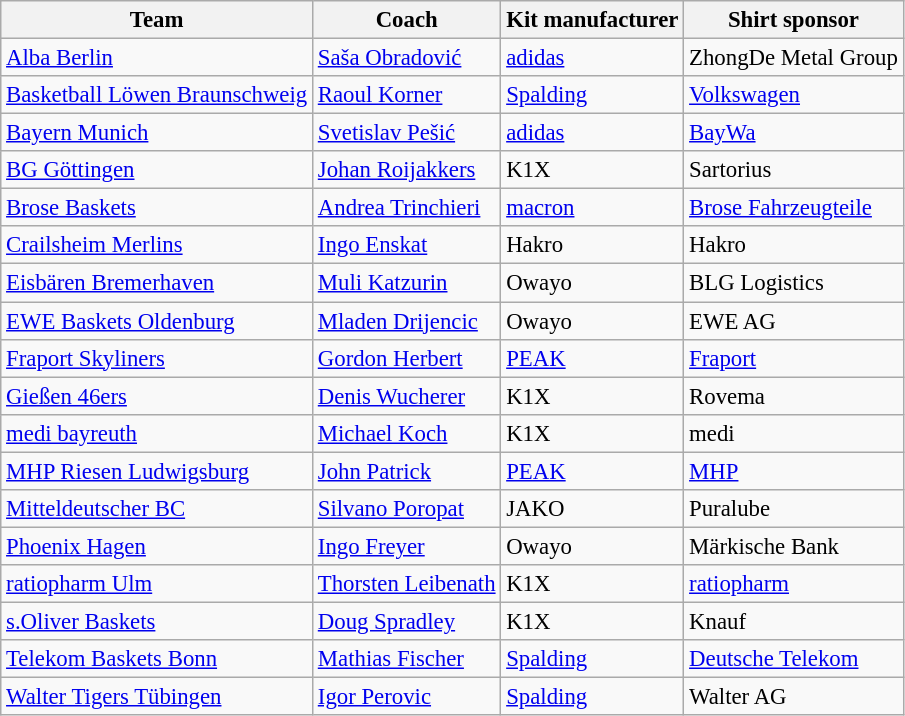<table class="wikitable sortable" style="font-size:95%; text-align: left;">
<tr>
<th>Team</th>
<th>Coach</th>
<th>Kit manufacturer</th>
<th>Shirt sponsor</th>
</tr>
<tr>
<td><a href='#'>Alba Berlin</a></td>
<td> <a href='#'>Saša Obradović</a></td>
<td><a href='#'>adidas</a></td>
<td>  ZhongDe Metal Group</td>
</tr>
<tr>
<td><a href='#'>Basketball Löwen Braunschweig</a></td>
<td> <a href='#'>Raoul Korner</a></td>
<td><a href='#'>Spalding</a></td>
<td>  <a href='#'>Volkswagen</a></td>
</tr>
<tr>
<td><a href='#'>Bayern Munich</a></td>
<td> <a href='#'>Svetislav Pešić</a></td>
<td><a href='#'>adidas</a></td>
<td> <a href='#'>BayWa</a></td>
</tr>
<tr>
<td><a href='#'>BG Göttingen</a></td>
<td> <a href='#'>Johan Roijakkers</a></td>
<td>K1X</td>
<td> Sartorius</td>
</tr>
<tr>
<td><a href='#'>Brose Baskets</a></td>
<td> <a href='#'>Andrea Trinchieri</a></td>
<td><a href='#'>macron</a></td>
<td> <a href='#'>Brose Fahrzeugteile</a></td>
</tr>
<tr>
<td><a href='#'>Crailsheim Merlins</a></td>
<td> <a href='#'>Ingo Enskat</a></td>
<td>Hakro</td>
<td> Hakro</td>
</tr>
<tr>
<td><a href='#'>Eisbären Bremerhaven</a></td>
<td> <a href='#'>Muli Katzurin</a></td>
<td>Owayo</td>
<td> BLG Logistics</td>
</tr>
<tr>
<td><a href='#'>EWE Baskets Oldenburg</a></td>
<td> <a href='#'>Mladen Drijencic</a></td>
<td>Owayo</td>
<td> EWE AG</td>
</tr>
<tr>
<td><a href='#'>Fraport Skyliners</a></td>
<td> <a href='#'>Gordon Herbert</a></td>
<td><a href='#'>PEAK</a></td>
<td> <a href='#'>Fraport</a></td>
</tr>
<tr>
<td><a href='#'>Gießen 46ers</a></td>
<td> <a href='#'>Denis Wucherer</a></td>
<td>K1X</td>
<td> Rovema</td>
</tr>
<tr>
<td><a href='#'>medi bayreuth</a></td>
<td> <a href='#'>Michael Koch</a></td>
<td>K1X</td>
<td> medi</td>
</tr>
<tr>
<td><a href='#'>MHP Riesen Ludwigsburg</a></td>
<td> <a href='#'>John Patrick</a></td>
<td><a href='#'>PEAK</a></td>
<td> <a href='#'>MHP</a></td>
</tr>
<tr>
<td><a href='#'>Mitteldeutscher BC</a></td>
<td> <a href='#'>Silvano Poropat</a></td>
<td>JAKO</td>
<td> Puralube</td>
</tr>
<tr>
<td><a href='#'>Phoenix Hagen</a></td>
<td> <a href='#'>Ingo Freyer</a></td>
<td>Owayo</td>
<td> Märkische Bank</td>
</tr>
<tr>
<td><a href='#'>ratiopharm Ulm</a></td>
<td> <a href='#'>Thorsten Leibenath</a></td>
<td>K1X</td>
<td> <a href='#'>ratiopharm</a></td>
</tr>
<tr>
<td><a href='#'>s.Oliver Baskets</a></td>
<td> <a href='#'>Doug Spradley</a></td>
<td>K1X</td>
<td> Knauf</td>
</tr>
<tr>
<td><a href='#'>Telekom Baskets Bonn</a></td>
<td> <a href='#'>Mathias Fischer</a></td>
<td><a href='#'>Spalding</a></td>
<td> <a href='#'>Deutsche Telekom</a></td>
</tr>
<tr>
<td><a href='#'>Walter Tigers Tübingen</a></td>
<td> <a href='#'>Igor Perovic</a></td>
<td><a href='#'>Spalding</a></td>
<td> Walter AG</td>
</tr>
</table>
